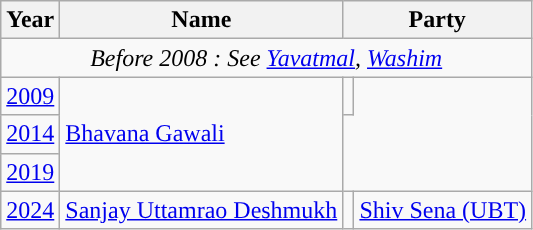<table class="wikitable">
<tr>
<th>Year</th>
<th>Name</th>
<th colspan="2">Party</th>
</tr>
<tr>
<td colspan=4 align=center><em>Before 2008 : See <a href='#'>Yavatmal</a>, <a href='#'>Washim</a></em></td>
</tr>
<tr>
<td><a href='#'>2009</a></td>
<td rowspan="3"><a href='#'>Bhavana Gawali</a></td>
<td></td>
</tr>
<tr>
<td><a href='#'>2014</a></td>
</tr>
<tr>
<td><a href='#'>2019</a></td>
</tr>
<tr>
<td><a href='#'>2024</a></td>
<td><a href='#'>Sanjay Uttamrao Deshmukh</a></td>
<td style="background-color: "></td>
<td><a href='#'>Shiv Sena (UBT)</a></td>
</tr>
</table>
